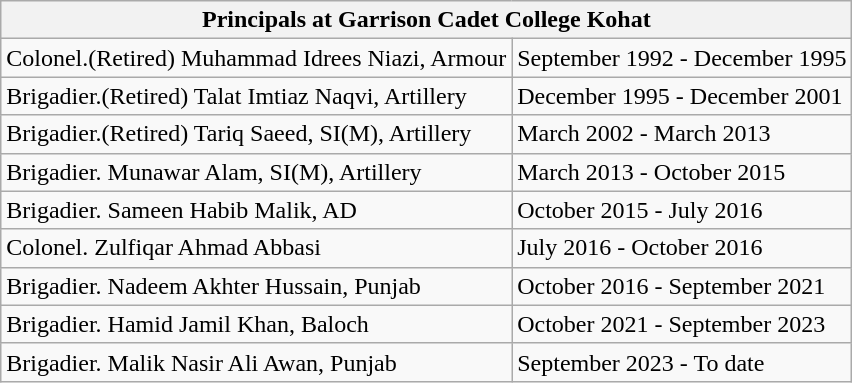<table class="wikitable">
<tr>
<th colspan="2">Principals at Garrison Cadet College Kohat</th>
</tr>
<tr>
<td>Colonel.(Retired) Muhammad Idrees Niazi, Armour</td>
<td>September 1992 - December 1995</td>
</tr>
<tr>
<td>Brigadier.(Retired) Talat Imtiaz Naqvi, Artillery</td>
<td>December 1995 - December 2001</td>
</tr>
<tr>
<td>Brigadier.(Retired) Tariq Saeed, SI(M), Artillery</td>
<td>March 2002 - March 2013</td>
</tr>
<tr>
<td>Brigadier. Munawar Alam, SI(M), Artillery</td>
<td>March 2013 - October 2015</td>
</tr>
<tr>
<td>Brigadier. Sameen Habib Malik, AD</td>
<td>October 2015 - July 2016</td>
</tr>
<tr>
<td>Colonel. Zulfiqar Ahmad Abbasi</td>
<td>July 2016 - October 2016</td>
</tr>
<tr>
<td>Brigadier. Nadeem Akhter Hussain, Punjab</td>
<td>October 2016 - September 2021</td>
</tr>
<tr>
<td>Brigadier. Hamid Jamil Khan, Baloch</td>
<td>October 2021 - September 2023</td>
</tr>
<tr>
<td>Brigadier. Malik Nasir Ali Awan, Punjab</td>
<td>September 2023 - To date</td>
</tr>
</table>
